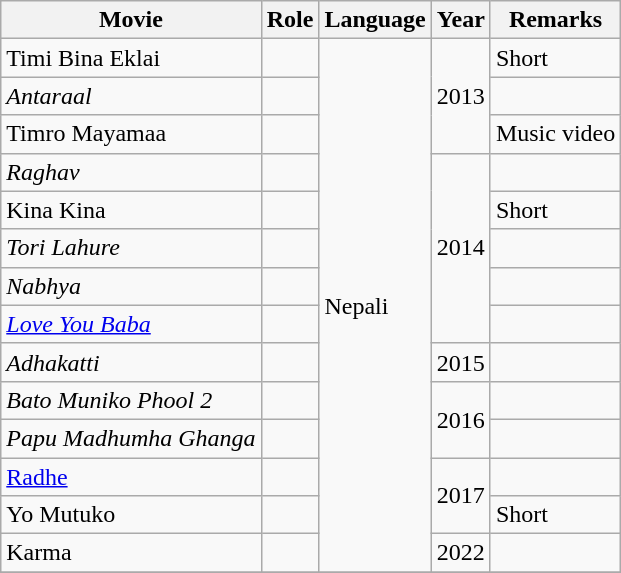<table class="wikitable">
<tr>
<th>Movie</th>
<th>Role</th>
<th>Language</th>
<th>Year</th>
<th>Remarks</th>
</tr>
<tr>
<td>Timi Bina Eklai</td>
<td></td>
<td rowspan="14">Nepali</td>
<td rowspan="3">2013</td>
<td>Short</td>
</tr>
<tr>
<td><em>Antaraal</em></td>
<td></td>
<td></td>
</tr>
<tr>
<td>Timro Mayamaa</td>
<td></td>
<td>Music video</td>
</tr>
<tr>
<td><em>Raghav</em></td>
<td></td>
<td rowspan="5">2014</td>
<td></td>
</tr>
<tr>
<td>Kina Kina</td>
<td></td>
<td>Short</td>
</tr>
<tr>
<td><em>Tori Lahure</em></td>
<td></td>
<td></td>
</tr>
<tr>
<td><em>Nabhya</em></td>
<td></td>
<td></td>
</tr>
<tr>
<td><em><a href='#'>Love You Baba</a></em></td>
<td></td>
<td></td>
</tr>
<tr>
<td><em>Adhakatti</em></td>
<td></td>
<td>2015</td>
<td></td>
</tr>
<tr>
<td><em>Bato Muniko Phool 2</em></td>
<td></td>
<td rowspan="2">2016</td>
<td></td>
</tr>
<tr>
<td><em>Papu Madhumha Ghanga</em></td>
<td></td>
<td></td>
</tr>
<tr>
<td><a href='#'>Radhe</a></td>
<td></td>
<td rowspan="2">2017</td>
<td></td>
</tr>
<tr>
<td>Yo Mutuko</td>
<td></td>
<td>Short</td>
</tr>
<tr>
<td>Karma</td>
<td></td>
<td>2022</td>
<td></td>
</tr>
<tr>
</tr>
</table>
